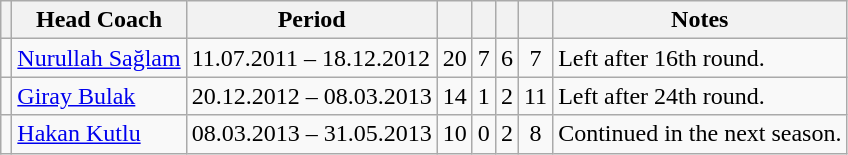<table class="wikitable" style="text-align: left;">
<tr>
<th></th>
<th>Head Coach</th>
<th>Period</th>
<th></th>
<th></th>
<th></th>
<th></th>
<th>Notes</th>
</tr>
<tr>
<td></td>
<td><a href='#'>Nurullah Sağlam</a></td>
<td>11.07.2011 – 18.12.2012</td>
<td align="center">20</td>
<td align="center">7</td>
<td align="center">6</td>
<td align="center">7</td>
<td>Left after 16th round.</td>
</tr>
<tr>
<td></td>
<td><a href='#'>Giray Bulak</a></td>
<td>20.12.2012 – 08.03.2013</td>
<td align="center">14</td>
<td align="center">1</td>
<td align="center">2</td>
<td align="center">11</td>
<td>Left after 24th round.</td>
</tr>
<tr>
<td></td>
<td><a href='#'>Hakan Kutlu</a></td>
<td>08.03.2013 – 31.05.2013</td>
<td align="center">10</td>
<td align="center">0</td>
<td align="center">2</td>
<td align="center">8</td>
<td>Continued in the next season.</td>
</tr>
</table>
